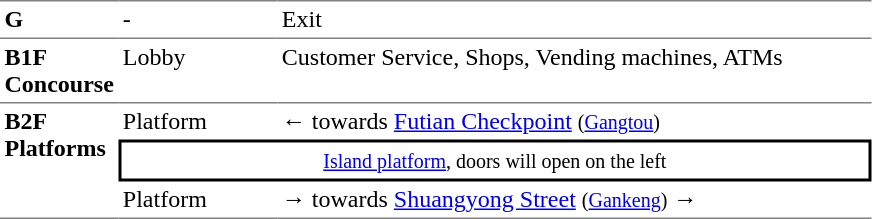<table table border=0 cellspacing=0 cellpadding=3>
<tr>
<td style="border-top:solid 1px gray;" width=50 valign=top><strong>G</strong></td>
<td style="border-top:solid 1px gray;" width=100 valign=top>-</td>
<td style="border-top:solid 1px gray;" width=390 valign=top>Exit</td>
</tr>
<tr>
<td style="border-bottom:solid 1px gray; border-top:solid 1px gray;" valign=top width=50><strong>B1F<br>Concourse</strong></td>
<td style="border-bottom:solid 1px gray; border-top:solid 1px gray;" valign=top width=100>Lobby</td>
<td style="border-bottom:solid 1px gray; border-top:solid 1px gray;" valign=top width=390>Customer Service, Shops, Vending machines, ATMs</td>
</tr>
<tr>
<td style="border-bottom:solid 1px gray;" rowspan=4 valign=top><strong>B2F<br>Platforms</strong></td>
<td>Platform</td>
<td>←  towards <a href='#'>Futian Checkpoint</a> <small>(<a href='#'>Gangtou</a>)</small></td>
</tr>
<tr>
<td style="border-right:solid 2px black;border-left:solid 2px black;border-top:solid 2px black;border-bottom:solid 2px black;text-align:center;" colspan=2><small><a href='#'>Island platform</a>, doors will open on the left</small></td>
</tr>
<tr>
<td style="border-bottom:solid 1px gray;">Platform</td>
<td style="border-bottom:solid 1px gray;"><span>→</span>  towards <a href='#'>Shuangyong Street</a> <small>(<a href='#'>Gankeng</a>)</small> →</td>
</tr>
</table>
